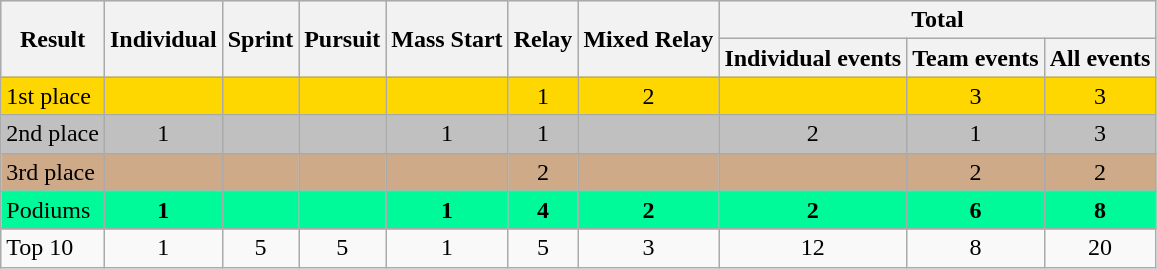<table class="wikitable" style="text-align: center;">
<tr align=left bgcolor=#DDDDDD>
<th rowspan="2">Result</th>
<th rowspan="2">Individual</th>
<th rowspan="2">Sprint</th>
<th rowspan="2">Pursuit</th>
<th rowspan="2">Mass Start</th>
<th rowspan="2">Relay</th>
<th rowspan="2">Mixed Relay</th>
<th colspan="3">Total</th>
</tr>
<tr>
<th>Individual events</th>
<th>Team events</th>
<th>All events</th>
</tr>
<tr bgcolor=gold>
<td align=left>1st place</td>
<td></td>
<td></td>
<td></td>
<td></td>
<td>1</td>
<td>2</td>
<td></td>
<td>3</td>
<td>3</td>
</tr>
<tr bgcolor=silver>
<td align=left>2nd place</td>
<td>1</td>
<td></td>
<td></td>
<td>1</td>
<td>1</td>
<td></td>
<td>2</td>
<td>1</td>
<td>3</td>
</tr>
<tr bgcolor="#CFAA88">
<td align=left>3rd place</td>
<td></td>
<td></td>
<td></td>
<td></td>
<td>2</td>
<td></td>
<td></td>
<td>2</td>
<td>2</td>
</tr>
<tr style="background:#00FA9A;">
<td align=left>Podiums</td>
<td><strong>1</strong></td>
<td></td>
<td></td>
<td><strong>1</strong></td>
<td><strong>4</strong></td>
<td><strong>2</strong></td>
<td><strong>2</strong></td>
<td><strong>6</strong></td>
<td><strong>8</strong></td>
</tr>
<tr>
<td align=left>Top 10</td>
<td>1</td>
<td>5</td>
<td>5</td>
<td>1</td>
<td>5</td>
<td>3</td>
<td>12</td>
<td>8</td>
<td>20</td>
</tr>
</table>
